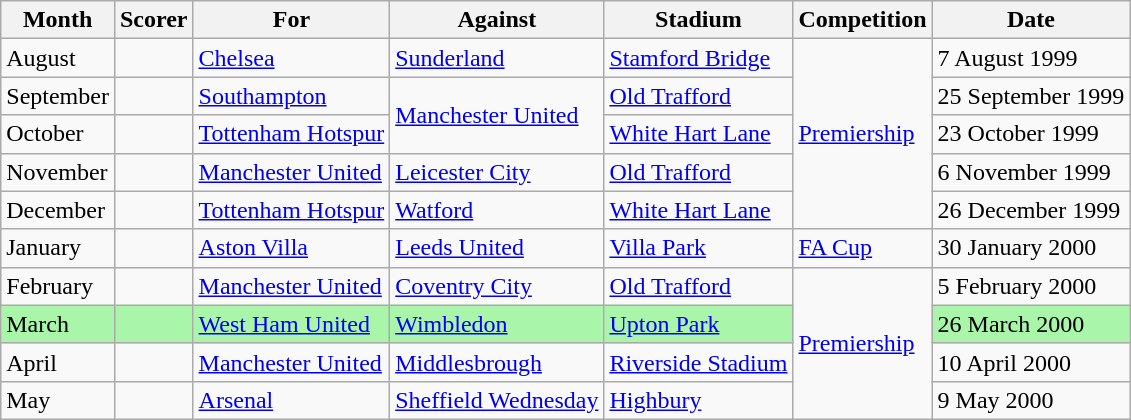<table class="wikitable">
<tr>
<th>Month</th>
<th>Scorer</th>
<th>For</th>
<th>Against</th>
<th>Stadium</th>
<th>Competition</th>
<th>Date</th>
</tr>
<tr>
<td>August</td>
<td> </td>
<td><a href='#'>Chelsea</a></td>
<td><a href='#'>Sunderland</a></td>
<td><a href='#'>Stamford Bridge</a></td>
<td rowspan=5><a href='#'>Premiership</a></td>
<td>7 August 1999</td>
</tr>
<tr>
<td>September</td>
<td> </td>
<td><a href='#'>Southampton</a></td>
<td rowspan=2><a href='#'>Manchester United</a></td>
<td><a href='#'>Old Trafford</a></td>
<td>25 September 1999</td>
</tr>
<tr>
<td>October</td>
<td> </td>
<td><a href='#'>Tottenham Hotspur</a></td>
<td><a href='#'>White Hart Lane</a></td>
<td>23 October 1999</td>
</tr>
<tr>
<td>November</td>
<td> </td>
<td><a href='#'>Manchester United</a></td>
<td><a href='#'>Leicester City</a></td>
<td><a href='#'>Old Trafford</a></td>
<td>6 November 1999</td>
</tr>
<tr>
<td>December</td>
<td> </td>
<td><a href='#'>Tottenham Hotspur</a></td>
<td><a href='#'>Watford</a></td>
<td><a href='#'>White Hart Lane</a></td>
<td>26 December 1999</td>
</tr>
<tr>
<td>January</td>
<td> </td>
<td><a href='#'>Aston Villa</a></td>
<td><a href='#'>Leeds United</a></td>
<td><a href='#'>Villa Park</a></td>
<td><a href='#'>FA Cup</a></td>
<td>30 January 2000</td>
</tr>
<tr>
<td>February</td>
<td> </td>
<td><a href='#'>Manchester United</a></td>
<td><a href='#'>Coventry City</a></td>
<td><a href='#'>Old Trafford</a></td>
<td rowspan=4><a href='#'>Premiership</a></td>
<td>5 February 2000</td>
</tr>
<tr>
<td bgcolor=#A9F5A9>March</td>
<td bgcolor=#A9F5A9> </td>
<td bgcolor=#A9F5A9><a href='#'>West Ham United</a></td>
<td bgcolor=#A9F5A9><a href='#'>Wimbledon</a></td>
<td bgcolor=#A9F5A9><a href='#'>Upton Park</a></td>
<td bgcolor=#A9F5A9>26 March 2000</td>
</tr>
<tr>
<td>April</td>
<td> </td>
<td><a href='#'>Manchester United</a></td>
<td><a href='#'>Middlesbrough</a></td>
<td><a href='#'>Riverside Stadium</a></td>
<td>10 April 2000</td>
</tr>
<tr>
<td>May</td>
<td> </td>
<td><a href='#'>Arsenal</a></td>
<td><a href='#'>Sheffield Wednesday</a></td>
<td><a href='#'>Highbury</a></td>
<td>9 May 2000</td>
</tr>
</table>
